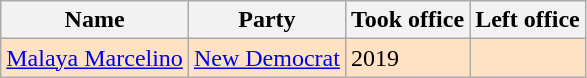<table class="wikitable">
<tr>
<th>Name</th>
<th>Party</th>
<th>Took office</th>
<th>Left office</th>
</tr>
<tr bgcolor=#FFE1C4>
<td><a href='#'>Malaya Marcelino</a></td>
<td><a href='#'>New Democrat</a></td>
<td>2019</td>
<td></td>
</tr>
</table>
